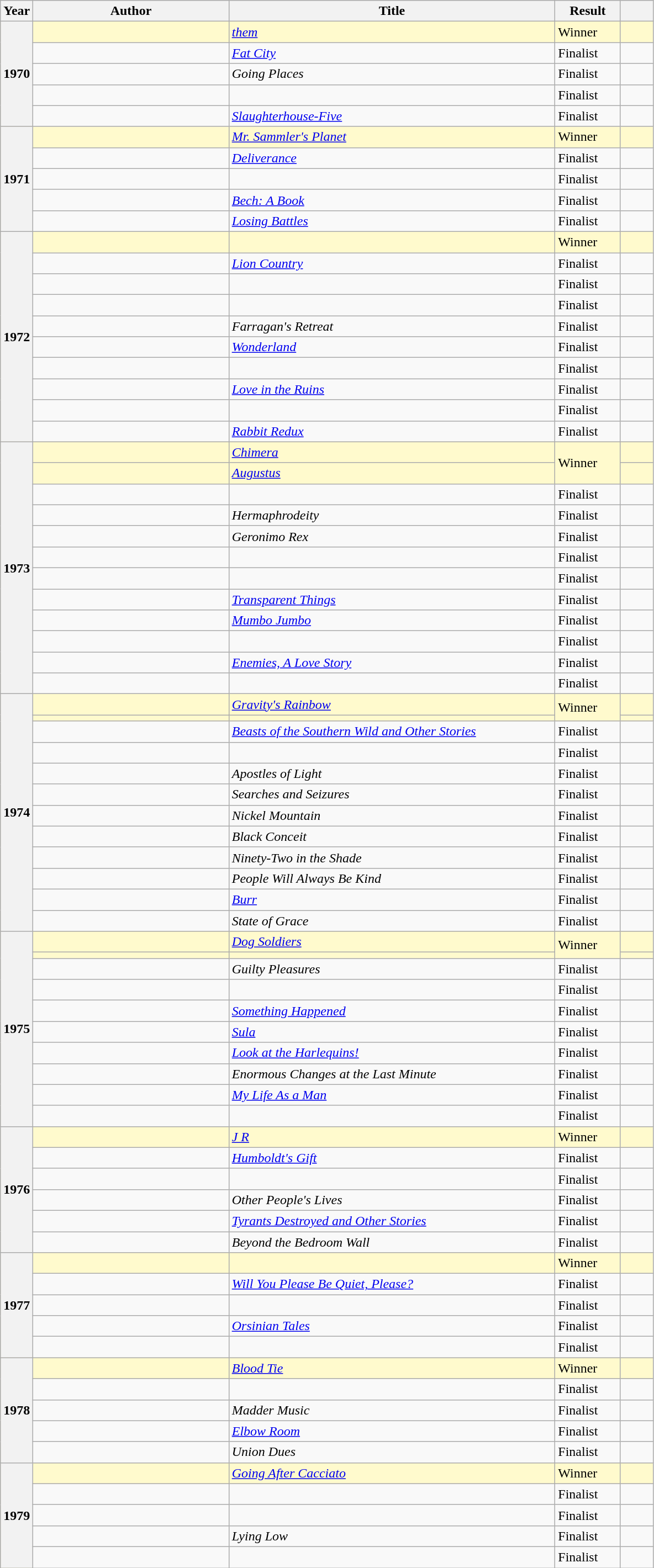<table class="wikitable sortable mw-collapsible">
<tr>
<th scope="col" width="5%">Year</th>
<th scope="col" width="30%">Author</th>
<th scope="col" width="50%">Title</th>
<th scope="col" width="10%">Result</th>
<th scope="col" width="5%"></th>
</tr>
<tr style="background:LemonChiffon;" color:black>
<th rowspan="5">1970</th>
<td></td>
<td><em><a href='#'>them</a></em></td>
<td>Winner</td>
<td></td>
</tr>
<tr>
<td></td>
<td><em><a href='#'>Fat City</a></em></td>
<td>Finalist</td>
<td></td>
</tr>
<tr>
<td></td>
<td><em>Going Places</em></td>
<td>Finalist</td>
<td></td>
</tr>
<tr>
<td></td>
<td><em></em></td>
<td>Finalist</td>
<td></td>
</tr>
<tr>
<td></td>
<td><em><a href='#'>Slaughterhouse-Five</a></em></td>
<td>Finalist</td>
<td></td>
</tr>
<tr style="background:LemonChiffon;" color:black>
<th rowspan="5">1971</th>
<td></td>
<td><em><a href='#'>Mr. Sammler's Planet</a></em></td>
<td>Winner</td>
<td></td>
</tr>
<tr>
<td></td>
<td><em><a href='#'>Deliverance</a></em></td>
<td>Finalist</td>
<td></td>
</tr>
<tr>
<td></td>
<td><em></em></td>
<td>Finalist</td>
<td></td>
</tr>
<tr>
<td></td>
<td><em><a href='#'>Bech: A Book</a></em></td>
<td>Finalist</td>
<td></td>
</tr>
<tr>
<td></td>
<td><em><a href='#'>Losing Battles</a></em></td>
<td>Finalist</td>
<td></td>
</tr>
<tr style="background:LemonChiffon;" color:black>
<th rowspan="10">1972</th>
<td></td>
<td><em></em></td>
<td>Winner</td>
<td></td>
</tr>
<tr>
<td></td>
<td><em><a href='#'>Lion Country</a></em></td>
<td>Finalist</td>
<td></td>
</tr>
<tr>
<td></td>
<td><em></em></td>
<td>Finalist</td>
<td></td>
</tr>
<tr>
<td></td>
<td><em></em></td>
<td>Finalist</td>
<td></td>
</tr>
<tr>
<td></td>
<td><em>Farragan's Retreat</em></td>
<td>Finalist</td>
<td></td>
</tr>
<tr>
<td></td>
<td><em><a href='#'>Wonderland</a></em></td>
<td>Finalist</td>
<td></td>
</tr>
<tr>
<td></td>
<td><em></em></td>
<td>Finalist</td>
<td></td>
</tr>
<tr>
<td></td>
<td><em><a href='#'>Love in the Ruins</a></em></td>
<td>Finalist</td>
<td></td>
</tr>
<tr>
<td></td>
<td><em></em></td>
<td>Finalist</td>
<td></td>
</tr>
<tr>
<td></td>
<td><em><a href='#'>Rabbit Redux</a></em></td>
<td>Finalist</td>
<td></td>
</tr>
<tr style="background:LemonChiffon;" color:black>
<th rowspan="12">1973</th>
<td></td>
<td><em><a href='#'>Chimera</a></em></td>
<td rowspan="2">Winner</td>
<td><em></em></td>
</tr>
<tr style="background:LemonChiffon;" color:black>
<td></td>
<td><em><a href='#'>Augustus</a></em></td>
<td></td>
</tr>
<tr>
<td></td>
<td><em></em></td>
<td>Finalist</td>
<td></td>
</tr>
<tr>
<td></td>
<td><em>Hermaphrodeity</em></td>
<td>Finalist</td>
<td></td>
</tr>
<tr>
<td></td>
<td><em>Geronimo Rex</em></td>
<td>Finalist</td>
<td></td>
</tr>
<tr>
<td></td>
<td><em></em></td>
<td>Finalist</td>
<td></td>
</tr>
<tr>
<td></td>
<td><em></em></td>
<td>Finalist</td>
<td></td>
</tr>
<tr>
<td></td>
<td><em><a href='#'>Transparent Things</a></em></td>
<td>Finalist</td>
<td></td>
</tr>
<tr>
<td></td>
<td><em><a href='#'>Mumbo Jumbo</a></em></td>
<td>Finalist</td>
<td></td>
</tr>
<tr>
<td></td>
<td><em></em></td>
<td>Finalist</td>
<td></td>
</tr>
<tr>
<td></td>
<td><em><a href='#'>Enemies, A Love Story</a></em></td>
<td>Finalist</td>
<td></td>
</tr>
<tr>
<td></td>
<td><em></em></td>
<td>Finalist</td>
<td></td>
</tr>
<tr style="background:LemonChiffon;" color:black>
<th rowspan="12">1974</th>
<td></td>
<td><em><a href='#'>Gravity's Rainbow</a></em></td>
<td rowspan="2">Winner</td>
<td></td>
</tr>
<tr style="background:LemonChiffon;" color:black>
<td></td>
<td><em></em></td>
<td></td>
</tr>
<tr>
<td></td>
<td><em><a href='#'>Beasts of the Southern Wild and Other Stories</a></em></td>
<td>Finalist</td>
<td></td>
</tr>
<tr>
<td></td>
<td><em></em></td>
<td>Finalist</td>
<td></td>
</tr>
<tr>
<td></td>
<td><em>Apostles of Light</em></td>
<td>Finalist</td>
<td></td>
</tr>
<tr>
<td></td>
<td><em>Searches and Seizures</em></td>
<td>Finalist</td>
<td></td>
</tr>
<tr>
<td></td>
<td><em>Nickel Mountain</em></td>
<td>Finalist</td>
<td></td>
</tr>
<tr>
<td></td>
<td><em>Black Conceit</em></td>
<td>Finalist</td>
<td></td>
</tr>
<tr>
<td></td>
<td><em>Ninety-Two in the Shade</em></td>
<td>Finalist</td>
<td></td>
</tr>
<tr>
<td></td>
<td><em>People Will Always Be Kind</em></td>
<td>Finalist</td>
<td></td>
</tr>
<tr>
<td></td>
<td><em><a href='#'>Burr</a></em></td>
<td>Finalist</td>
<td></td>
</tr>
<tr>
<td></td>
<td><em>State of Grace</em></td>
<td>Finalist</td>
<td></td>
</tr>
<tr style="background:LemonChiffon;" color:black>
<th rowspan="10">1975</th>
<td></td>
<td><em><a href='#'>Dog Soldiers</a></em></td>
<td rowspan="2">Winner</td>
<td></td>
</tr>
<tr style="background:LemonChiffon;" color:black>
<td></td>
<td><em></em></td>
<td></td>
</tr>
<tr>
<td></td>
<td><em>Guilty Pleasures</em></td>
<td>Finalist</td>
<td></td>
</tr>
<tr>
<td></td>
<td><em></em></td>
<td>Finalist</td>
<td></td>
</tr>
<tr>
<td></td>
<td><em><a href='#'>Something Happened</a></em></td>
<td>Finalist</td>
<td></td>
</tr>
<tr>
<td></td>
<td><em><a href='#'>Sula</a></em></td>
<td>Finalist</td>
<td></td>
</tr>
<tr>
<td></td>
<td><em><a href='#'>Look at the Harlequins!</a></em></td>
<td>Finalist</td>
<td></td>
</tr>
<tr>
<td></td>
<td><em>Enormous Changes at the Last Minute</em></td>
<td>Finalist</td>
<td></td>
</tr>
<tr>
<td></td>
<td><em><a href='#'>My Life As a Man</a></em></td>
<td>Finalist</td>
<td></td>
</tr>
<tr>
<td></td>
<td><em></em></td>
<td>Finalist</td>
<td></td>
</tr>
<tr style="background:LemonChiffon;" color:black>
<th rowspan="6">1976</th>
<td></td>
<td><em><a href='#'>J R</a></em></td>
<td>Winner</td>
<td></td>
</tr>
<tr>
<td></td>
<td><em><a href='#'>Humboldt's Gift</a></em></td>
<td>Finalist</td>
<td></td>
</tr>
<tr>
<td></td>
<td><em></em></td>
<td>Finalist</td>
<td></td>
</tr>
<tr>
<td></td>
<td><em>Other People's Lives</em></td>
<td>Finalist</td>
<td></td>
</tr>
<tr>
<td></td>
<td><em><a href='#'>Tyrants Destroyed and Other Stories</a></em></td>
<td>Finalist</td>
<td></td>
</tr>
<tr>
<td></td>
<td><em>Beyond the Bedroom Wall</em></td>
<td>Finalist</td>
<td></td>
</tr>
<tr style="background:LemonChiffon;" color:black>
<th rowspan="5">1977</th>
<td></td>
<td><em></em></td>
<td>Winner</td>
<td></td>
</tr>
<tr>
<td></td>
<td><em><a href='#'>Will You Please Be Quiet, Please?</a></em></td>
<td>Finalist</td>
<td></td>
</tr>
<tr>
<td></td>
<td><em></em></td>
<td>Finalist</td>
<td></td>
</tr>
<tr>
<td></td>
<td><em><a href='#'>Orsinian Tales</a></em></td>
<td>Finalist</td>
<td></td>
</tr>
<tr>
<td></td>
<td><em></em></td>
<td>Finalist</td>
<td></td>
</tr>
<tr style="background:LemonChiffon;" color:black>
<th rowspan="5">1978</th>
<td></td>
<td><em><a href='#'>Blood Tie</a></em></td>
<td>Winner</td>
<td></td>
</tr>
<tr>
<td></td>
<td><em></em></td>
<td>Finalist</td>
<td></td>
</tr>
<tr>
<td></td>
<td><em>Madder Music</em></td>
<td>Finalist</td>
<td></td>
</tr>
<tr>
<td></td>
<td><em><a href='#'>Elbow Room</a></em></td>
<td>Finalist</td>
<td></td>
</tr>
<tr>
<td></td>
<td><em>Union Dues</em></td>
<td>Finalist</td>
<td></td>
</tr>
<tr style="background:LemonChiffon;" color:black>
<th rowspan="5">1979</th>
<td></td>
<td><em><a href='#'>Going After Cacciato</a></em></td>
<td>Winner</td>
<td></td>
</tr>
<tr>
<td></td>
<td><em></em></td>
<td>Finalist</td>
<td></td>
</tr>
<tr>
<td></td>
<td><em></em></td>
<td>Finalist</td>
<td></td>
</tr>
<tr>
<td></td>
<td><em>Lying Low</em></td>
<td>Finalist</td>
<td></td>
</tr>
<tr>
<td></td>
<td><em></em></td>
<td>Finalist</td>
<td></td>
</tr>
</table>
